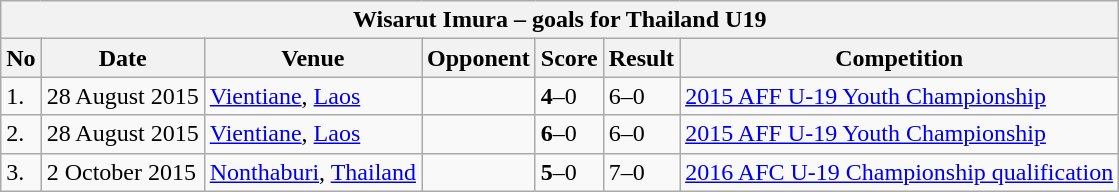<table class="wikitable">
<tr>
<th colspan="8"><strong>Wisarut Imura – goals for Thailand U19</strong></th>
</tr>
<tr>
<th>No</th>
<th>Date</th>
<th>Venue</th>
<th>Opponent</th>
<th>Score</th>
<th>Result</th>
<th>Competition</th>
</tr>
<tr>
<td>1.</td>
<td>28 August 2015</td>
<td><a href='#'>Vientiane</a>, <a href='#'>Laos</a></td>
<td></td>
<td><strong>4</strong>–0</td>
<td>6–0</td>
<td><a href='#'>2015 AFF U-19 Youth Championship</a></td>
</tr>
<tr>
<td>2.</td>
<td>28 August 2015</td>
<td><a href='#'>Vientiane</a>, <a href='#'>Laos</a></td>
<td></td>
<td><strong>6</strong>–0</td>
<td>6–0</td>
<td><a href='#'>2015 AFF U-19 Youth Championship</a></td>
</tr>
<tr>
<td>3.</td>
<td>2 October 2015</td>
<td><a href='#'>Nonthaburi</a>, <a href='#'>Thailand</a></td>
<td></td>
<td><strong>5</strong>–0</td>
<td>7–0</td>
<td><a href='#'>2016 AFC U-19 Championship qualification</a></td>
</tr>
</table>
